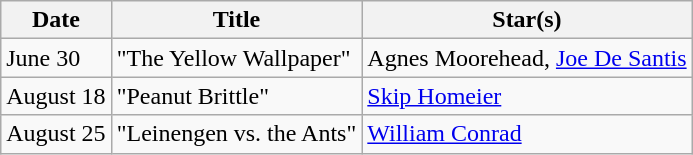<table class="wikitable">
<tr>
<th>Date</th>
<th>Title</th>
<th>Star(s)</th>
</tr>
<tr>
<td>June 30</td>
<td>"The Yellow Wallpaper"</td>
<td>Agnes Moorehead, <a href='#'>Joe De Santis</a></td>
</tr>
<tr>
<td>August 18</td>
<td>"Peanut Brittle"</td>
<td><a href='#'>Skip Homeier</a></td>
</tr>
<tr>
<td>August 25</td>
<td>"Leinengen vs. the Ants"</td>
<td><a href='#'>William Conrad</a></td>
</tr>
</table>
